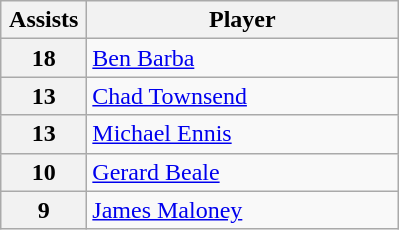<table class="wikitable" style="text-align:left;">
<tr>
<th width=50>Assists</th>
<th width=200>Player</th>
</tr>
<tr>
<th>18</th>
<td> <a href='#'>Ben Barba</a></td>
</tr>
<tr>
<th>13</th>
<td> <a href='#'>Chad Townsend</a></td>
</tr>
<tr>
<th>13</th>
<td> <a href='#'>Michael Ennis</a></td>
</tr>
<tr>
<th>10</th>
<td> <a href='#'>Gerard Beale</a></td>
</tr>
<tr>
<th>9</th>
<td> <a href='#'>James Maloney</a></td>
</tr>
</table>
